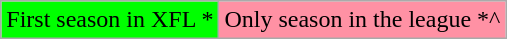<table class="wikitable">
<tr>
<td style="background-color:#00FF00;">First season in XFL *</td>
<td style="background-color:#FF91A4;">Only season in the league *^</td>
</tr>
</table>
